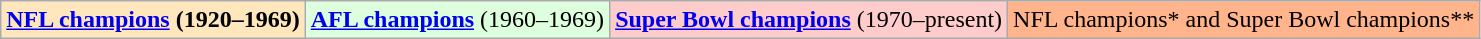<table class="wikitable">
<tr>
<td bgcolor="#FFE6BD"><strong><a href='#'>NFL champions</a> (1920–1969) </strong></td>
<td bgcolor="#DDFFDD"><strong><a href='#'>AFL champions</a></strong> (1960–1969)</td>
<td bgcolor="#FFCCCC"><strong><a href='#'>Super Bowl champions</a></strong> (1970–present)</td>
<td bgcolor="#FFB48C">NFL champions* and Super Bowl champions**</td>
</tr>
</table>
